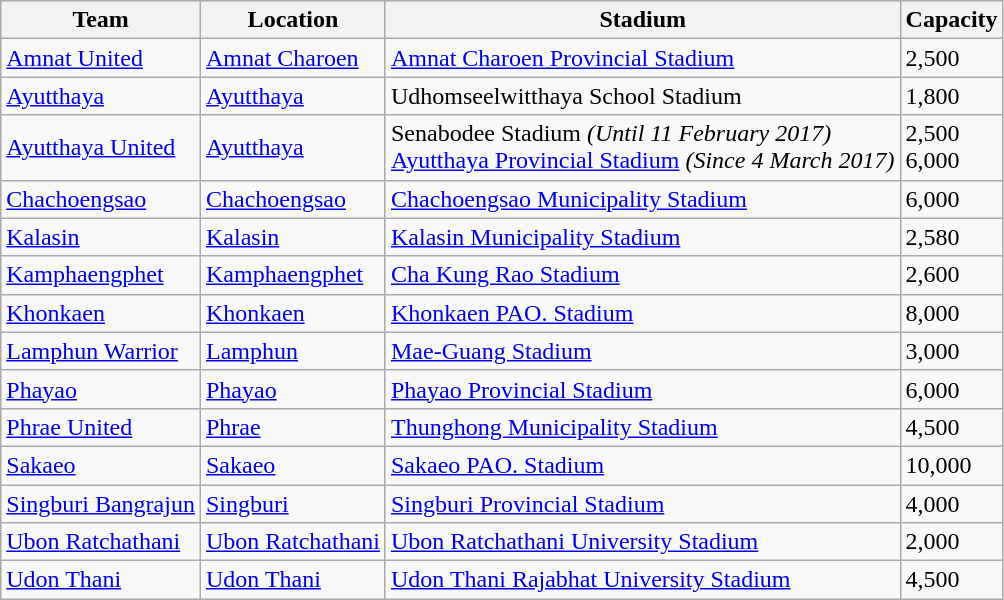<table class="wikitable sortable">
<tr>
<th>Team</th>
<th>Location</th>
<th>Stadium</th>
<th>Capacity</th>
</tr>
<tr>
<td><a href='#'>Amnat United</a></td>
<td><a href='#'>Amnat Charoen</a></td>
<td><a href='#'>Amnat Charoen Provincial Stadium</a></td>
<td>2,500</td>
</tr>
<tr>
<td><a href='#'>Ayutthaya</a></td>
<td><a href='#'>Ayutthaya</a></td>
<td>Udhomseelwitthaya School Stadium</td>
<td>1,800</td>
</tr>
<tr>
<td><a href='#'>Ayutthaya United</a></td>
<td><a href='#'>Ayutthaya</a></td>
<td>Senabodee Stadium <em>(Until 11 February 2017)</em><br><a href='#'>Ayutthaya Provincial Stadium</a> <em>(Since 4 March 2017)</em></td>
<td>2,500<br>6,000</td>
</tr>
<tr>
<td><a href='#'>Chachoengsao</a></td>
<td><a href='#'>Chachoengsao</a></td>
<td><a href='#'>Chachoengsao Municipality Stadium</a></td>
<td>6,000</td>
</tr>
<tr>
<td><a href='#'>Kalasin</a></td>
<td><a href='#'>Kalasin</a></td>
<td><a href='#'>Kalasin Municipality Stadium</a></td>
<td>2,580</td>
</tr>
<tr>
<td><a href='#'>Kamphaengphet</a></td>
<td><a href='#'>Kamphaengphet</a></td>
<td><a href='#'>Cha Kung Rao Stadium</a></td>
<td>2,600</td>
</tr>
<tr>
<td><a href='#'>Khonkaen</a></td>
<td><a href='#'>Khonkaen</a></td>
<td><a href='#'>Khonkaen PAO. Stadium</a></td>
<td>8,000</td>
</tr>
<tr>
<td><a href='#'>Lamphun Warrior</a></td>
<td><a href='#'>Lamphun</a></td>
<td><a href='#'>Mae-Guang Stadium</a></td>
<td>3,000</td>
</tr>
<tr>
<td><a href='#'>Phayao</a></td>
<td><a href='#'>Phayao</a></td>
<td><a href='#'>Phayao Provincial Stadium</a></td>
<td>6,000</td>
</tr>
<tr>
<td><a href='#'>Phrae United</a></td>
<td><a href='#'>Phrae</a></td>
<td><a href='#'>Thunghong Municipality Stadium</a></td>
<td>4,500</td>
</tr>
<tr>
<td><a href='#'>Sakaeo</a></td>
<td><a href='#'>Sakaeo</a></td>
<td><a href='#'>Sakaeo PAO. Stadium</a></td>
<td>10,000</td>
</tr>
<tr>
<td><a href='#'>Singburi Bangrajun</a></td>
<td><a href='#'>Singburi</a></td>
<td><a href='#'>Singburi Provincial Stadium</a></td>
<td>4,000</td>
</tr>
<tr>
<td><a href='#'>Ubon Ratchathani</a></td>
<td><a href='#'>Ubon Ratchathani</a></td>
<td><a href='#'>Ubon Ratchathani University Stadium</a></td>
<td>2,000</td>
</tr>
<tr>
<td><a href='#'>Udon Thani</a></td>
<td><a href='#'>Udon Thani</a></td>
<td><a href='#'>Udon Thani Rajabhat University Stadium</a></td>
<td>4,500</td>
</tr>
</table>
